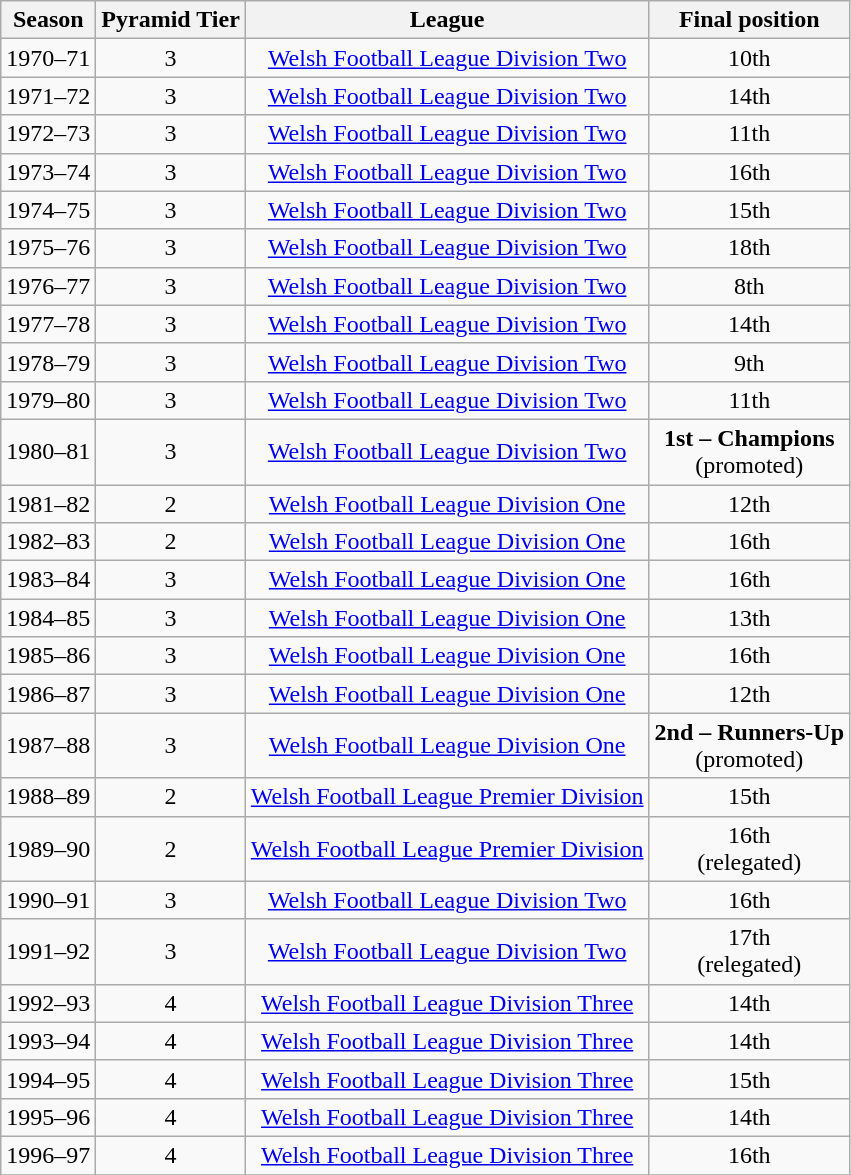<table class="wikitable " style="text-align: center">
<tr>
<th>Season</th>
<th>Pyramid Tier</th>
<th>League</th>
<th>Final position</th>
</tr>
<tr>
<td>1970–71</td>
<td>3</td>
<td><a href='#'>Welsh Football League Division Two</a></td>
<td>10th</td>
</tr>
<tr>
<td>1971–72</td>
<td>3</td>
<td><a href='#'>Welsh Football League Division Two</a></td>
<td>14th</td>
</tr>
<tr>
<td>1972–73</td>
<td>3</td>
<td><a href='#'>Welsh Football League Division Two</a></td>
<td>11th</td>
</tr>
<tr>
<td>1973–74</td>
<td>3</td>
<td><a href='#'>Welsh Football League Division Two</a></td>
<td>16th</td>
</tr>
<tr>
<td>1974–75</td>
<td>3</td>
<td><a href='#'>Welsh Football League Division Two</a></td>
<td>15th</td>
</tr>
<tr>
<td>1975–76</td>
<td>3</td>
<td><a href='#'>Welsh Football League Division Two</a></td>
<td>18th</td>
</tr>
<tr>
<td>1976–77</td>
<td>3</td>
<td><a href='#'>Welsh Football League Division Two</a></td>
<td>8th</td>
</tr>
<tr>
<td>1977–78</td>
<td>3</td>
<td><a href='#'>Welsh Football League Division Two</a></td>
<td>14th</td>
</tr>
<tr>
<td>1978–79</td>
<td>3</td>
<td><a href='#'>Welsh Football League Division Two</a></td>
<td>9th</td>
</tr>
<tr>
<td>1979–80</td>
<td>3</td>
<td><a href='#'>Welsh Football League Division Two</a></td>
<td>11th</td>
</tr>
<tr>
<td>1980–81</td>
<td>3</td>
<td><a href='#'>Welsh Football League Division Two</a></td>
<td><strong>1st – Champions</strong><br>(promoted)</td>
</tr>
<tr>
<td>1981–82</td>
<td>2</td>
<td><a href='#'>Welsh Football League Division One</a></td>
<td>12th</td>
</tr>
<tr>
<td>1982–83</td>
<td>2</td>
<td><a href='#'>Welsh Football League Division One</a></td>
<td>16th</td>
</tr>
<tr>
<td>1983–84</td>
<td>3</td>
<td><a href='#'>Welsh Football League Division One</a></td>
<td>16th</td>
</tr>
<tr>
<td>1984–85</td>
<td>3</td>
<td><a href='#'>Welsh Football League Division One</a></td>
<td>13th</td>
</tr>
<tr>
<td>1985–86</td>
<td>3</td>
<td><a href='#'>Welsh Football League Division One</a></td>
<td>16th</td>
</tr>
<tr>
<td>1986–87</td>
<td>3</td>
<td><a href='#'>Welsh Football League Division One</a></td>
<td>12th</td>
</tr>
<tr>
<td>1987–88</td>
<td>3</td>
<td><a href='#'>Welsh Football League Division One</a></td>
<td><strong>2nd – Runners-Up</strong><br>(promoted)</td>
</tr>
<tr>
<td>1988–89</td>
<td>2</td>
<td><a href='#'>Welsh Football League Premier Division</a></td>
<td>15th</td>
</tr>
<tr>
<td>1989–90</td>
<td>2</td>
<td><a href='#'>Welsh Football League Premier Division</a></td>
<td>16th<br>(relegated)</td>
</tr>
<tr>
<td>1990–91</td>
<td>3</td>
<td><a href='#'>Welsh Football League Division Two</a></td>
<td>16th</td>
</tr>
<tr>
<td>1991–92</td>
<td>3</td>
<td><a href='#'>Welsh Football League Division Two</a></td>
<td>17th<br>(relegated)</td>
</tr>
<tr>
<td>1992–93</td>
<td>4</td>
<td><a href='#'>Welsh Football League Division Three</a></td>
<td>14th</td>
</tr>
<tr>
<td>1993–94</td>
<td>4</td>
<td><a href='#'>Welsh Football League Division Three</a></td>
<td>14th</td>
</tr>
<tr>
<td>1994–95</td>
<td>4</td>
<td><a href='#'>Welsh Football League Division Three</a></td>
<td>15th</td>
</tr>
<tr>
<td>1995–96</td>
<td>4</td>
<td><a href='#'>Welsh Football League Division Three</a></td>
<td>14th</td>
</tr>
<tr>
<td>1996–97</td>
<td>4</td>
<td><a href='#'>Welsh Football League Division Three</a></td>
<td>16th</td>
</tr>
<tr>
</tr>
<tr>
</tr>
</table>
